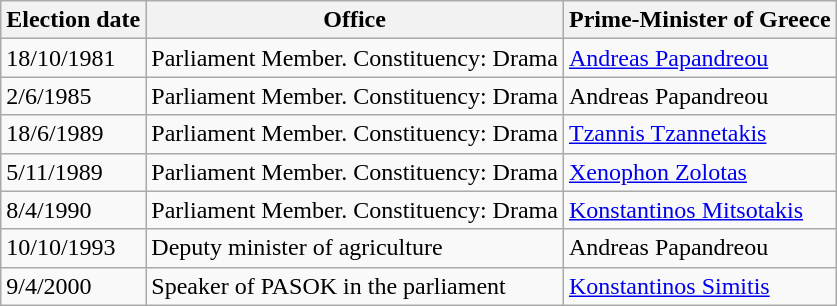<table class="wikitable">
<tr>
<th>Election date</th>
<th>Office</th>
<th>Prime-Minister of Greece</th>
</tr>
<tr>
<td>18/10/1981</td>
<td>Parliament Member. Constituency: Drama</td>
<td><a href='#'>Andreas Papandreou</a></td>
</tr>
<tr>
<td>2/6/1985</td>
<td>Parliament Member. Constituency: Drama</td>
<td>Andreas Papandreou</td>
</tr>
<tr>
<td>18/6/1989</td>
<td>Parliament Member. Constituency: Drama</td>
<td><a href='#'>Tzannis Tzannetakis</a></td>
</tr>
<tr>
<td>5/11/1989</td>
<td>Parliament Member. Constituency: Drama</td>
<td><a href='#'>Xenophon Zolotas</a></td>
</tr>
<tr>
<td>8/4/1990</td>
<td>Parliament Member. Constituency: Drama</td>
<td><a href='#'>Konstantinos Mitsotakis</a></td>
</tr>
<tr>
<td>10/10/1993</td>
<td>Deputy minister of agriculture</td>
<td>Andreas Papandreou</td>
</tr>
<tr>
<td>9/4/2000</td>
<td>Speaker of PASOK in the parliament</td>
<td><a href='#'>Konstantinos Simitis</a></td>
</tr>
</table>
